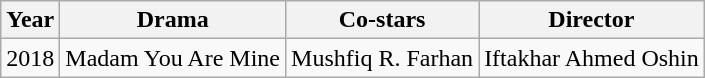<table class="wikitable sortable">
<tr>
<th>Year</th>
<th>Drama</th>
<th>Co-stars</th>
<th>Director</th>
</tr>
<tr>
<td>2018</td>
<td>Madam You Are Mine</td>
<td>Mushfiq R. Farhan</td>
<td>Iftakhar Ahmed Oshin</td>
</tr>
</table>
